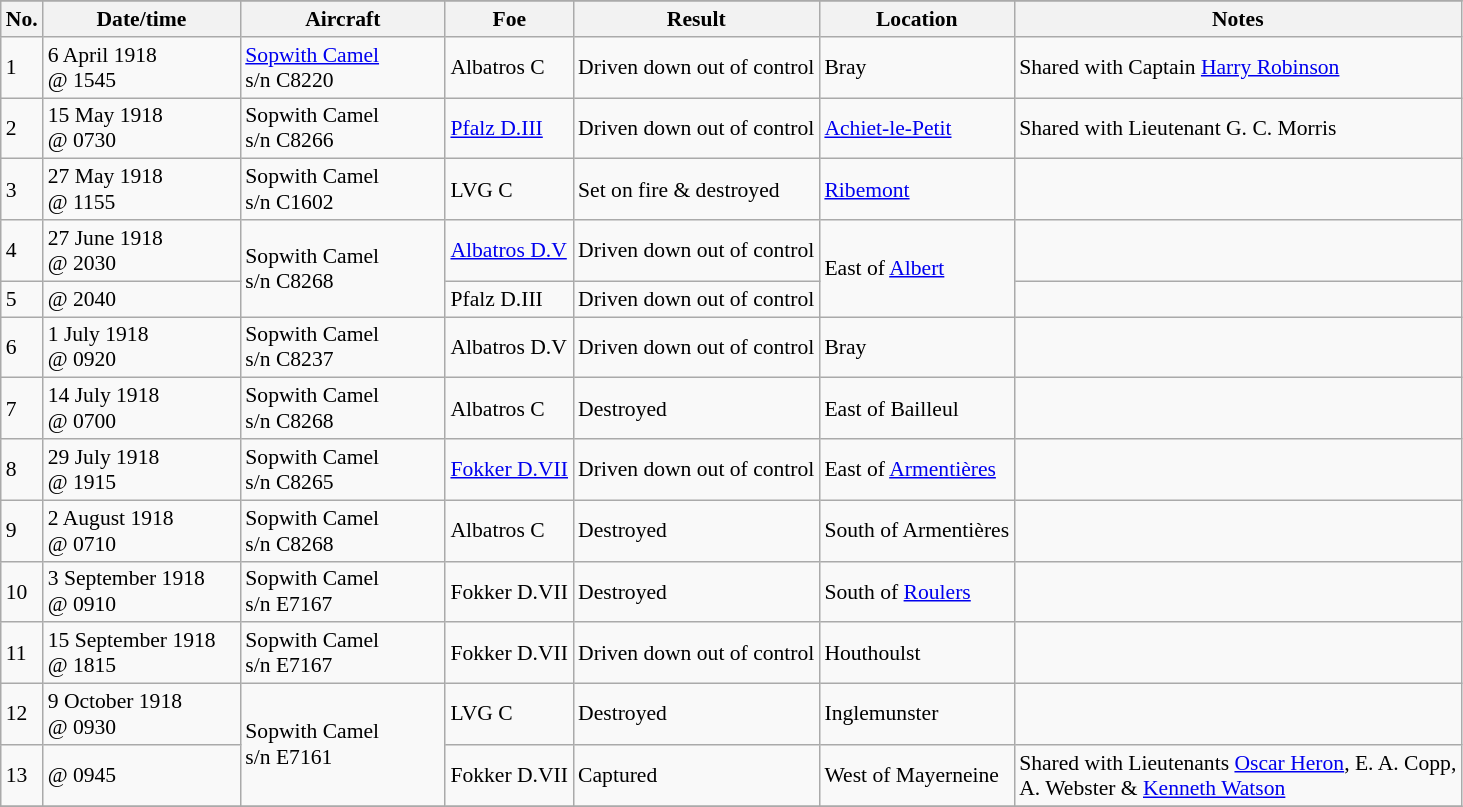<table class="wikitable" style="font-size:90%;">
<tr>
</tr>
<tr>
<th>No.</th>
<th width="125">Date/time</th>
<th width="130">Aircraft</th>
<th>Foe</th>
<th>Result</th>
<th>Location</th>
<th>Notes</th>
</tr>
<tr>
<td>1</td>
<td>6 April 1918<br>@ 1545</td>
<td><a href='#'>Sopwith Camel</a><br>s/n C8220</td>
<td>Albatros C</td>
<td>Driven down out of control</td>
<td>Bray</td>
<td>Shared with Captain <a href='#'>Harry Robinson</a></td>
</tr>
<tr>
<td>2</td>
<td>15 May 1918<br>@ 0730</td>
<td>Sopwith Camel<br>s/n C8266</td>
<td><a href='#'>Pfalz D.III</a></td>
<td>Driven down out of control</td>
<td><a href='#'>Achiet-le-Petit</a></td>
<td>Shared with Lieutenant G. C. Morris</td>
</tr>
<tr>
<td>3</td>
<td>27 May 1918<br>@ 1155</td>
<td>Sopwith Camel<br>s/n C1602</td>
<td>LVG C</td>
<td>Set on fire & destroyed</td>
<td><a href='#'>Ribemont</a></td>
<td></td>
</tr>
<tr>
<td>4</td>
<td>27 June 1918<br>@ 2030</td>
<td rowspan="2">Sopwith Camel<br>s/n C8268</td>
<td><a href='#'>Albatros D.V</a></td>
<td>Driven down out of control</td>
<td rowspan="2">East of <a href='#'>Albert</a></td>
<td></td>
</tr>
<tr>
<td>5</td>
<td>@ 2040</td>
<td>Pfalz D.III</td>
<td>Driven down out of control</td>
<td></td>
</tr>
<tr>
<td>6</td>
<td>1 July 1918<br>@ 0920</td>
<td>Sopwith Camel<br>s/n C8237</td>
<td>Albatros D.V</td>
<td>Driven down out of control</td>
<td>Bray</td>
<td></td>
</tr>
<tr>
<td>7</td>
<td>14 July 1918<br>@ 0700</td>
<td>Sopwith Camel<br>s/n C8268</td>
<td>Albatros C</td>
<td>Destroyed</td>
<td>East of Bailleul</td>
<td></td>
</tr>
<tr>
<td>8</td>
<td>29 July 1918<br>@ 1915</td>
<td>Sopwith Camel<br>s/n C8265</td>
<td><a href='#'>Fokker D.VII</a></td>
<td>Driven down out of control</td>
<td>East of <a href='#'>Armentières</a></td>
<td></td>
</tr>
<tr>
<td>9</td>
<td>2 August 1918<br>@ 0710</td>
<td>Sopwith Camel<br>s/n C8268</td>
<td>Albatros C</td>
<td>Destroyed</td>
<td>South of Armentières</td>
<td></td>
</tr>
<tr>
<td>10</td>
<td>3 September 1918<br>@ 0910</td>
<td>Sopwith Camel<br>s/n E7167</td>
<td>Fokker D.VII</td>
<td>Destroyed</td>
<td>South of <a href='#'>Roulers</a></td>
<td></td>
</tr>
<tr>
<td>11</td>
<td>15 September 1918<br>@ 1815</td>
<td>Sopwith Camel<br>s/n E7167</td>
<td>Fokker D.VII</td>
<td>Driven down out of control</td>
<td>Houthoulst</td>
<td></td>
</tr>
<tr>
<td>12</td>
<td>9 October 1918<br>@ 0930</td>
<td rowspan="2">Sopwith Camel<br>s/n E7161</td>
<td>LVG C</td>
<td>Destroyed</td>
<td>Inglemunster</td>
<td></td>
</tr>
<tr>
<td>13</td>
<td>@ 0945</td>
<td>Fokker D.VII</td>
<td>Captured</td>
<td>West of Mayerneine</td>
<td>Shared with Lieutenants <a href='#'>Oscar Heron</a>, E. A. Copp,<br>A. Webster & <a href='#'>Kenneth Watson</a></td>
</tr>
<tr>
</tr>
</table>
